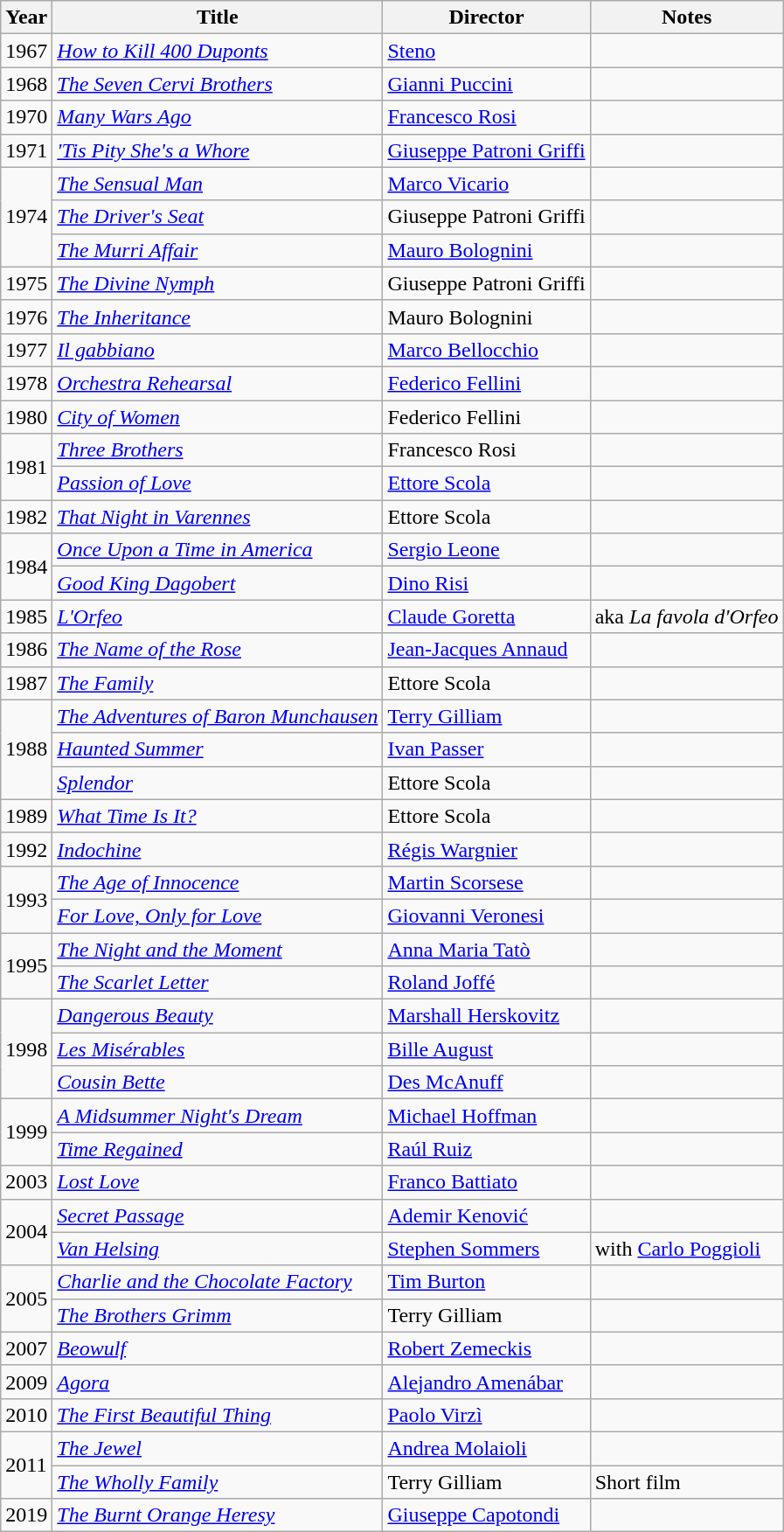<table class="wikitable sortable">
<tr>
<th>Year</th>
<th>Title</th>
<th>Director</th>
<th>Notes</th>
</tr>
<tr>
<td>1967</td>
<td><em><a href='#'>How to Kill 400 Duponts</a></em></td>
<td><a href='#'>Steno</a></td>
<td></td>
</tr>
<tr>
<td>1968</td>
<td><em><a href='#'>The Seven Cervi Brothers</a></em></td>
<td><a href='#'>Gianni Puccini</a></td>
<td></td>
</tr>
<tr>
<td>1970</td>
<td><em><a href='#'>Many Wars Ago</a></em></td>
<td><a href='#'>Francesco Rosi</a></td>
<td></td>
</tr>
<tr>
<td>1971</td>
<td><em><a href='#'>'Tis Pity She's a Whore</a></em></td>
<td><a href='#'>Giuseppe Patroni Griffi</a></td>
<td></td>
</tr>
<tr>
<td rowspan="3">1974</td>
<td><em><a href='#'>The Sensual Man</a></em></td>
<td><a href='#'>Marco Vicario</a></td>
<td></td>
</tr>
<tr>
<td><em><a href='#'>The Driver's Seat</a></em></td>
<td>Giuseppe Patroni Griffi</td>
<td></td>
</tr>
<tr>
<td><em><a href='#'>The Murri Affair</a></em></td>
<td><a href='#'>Mauro Bolognini</a></td>
<td></td>
</tr>
<tr>
<td>1975</td>
<td><em><a href='#'>The Divine Nymph</a></em></td>
<td>Giuseppe Patroni Griffi</td>
<td></td>
</tr>
<tr>
<td>1976</td>
<td><em><a href='#'>The Inheritance</a></em></td>
<td>Mauro Bolognini</td>
<td></td>
</tr>
<tr>
<td>1977</td>
<td><em><a href='#'>Il gabbiano</a></em></td>
<td><a href='#'>Marco Bellocchio</a></td>
<td></td>
</tr>
<tr>
<td>1978</td>
<td><em><a href='#'>Orchestra Rehearsal</a></em></td>
<td><a href='#'>Federico Fellini</a></td>
<td></td>
</tr>
<tr>
<td>1980</td>
<td><em><a href='#'>City of Women</a></em></td>
<td>Federico Fellini</td>
<td></td>
</tr>
<tr>
<td rowspan="2">1981</td>
<td><em><a href='#'>Three Brothers</a></em></td>
<td>Francesco Rosi</td>
<td></td>
</tr>
<tr>
<td><em><a href='#'>Passion of Love</a></em></td>
<td><a href='#'>Ettore Scola</a></td>
<td></td>
</tr>
<tr>
<td>1982</td>
<td><em><a href='#'>That Night in Varennes</a></em></td>
<td>Ettore Scola</td>
<td></td>
</tr>
<tr>
<td rowspan="2">1984</td>
<td><em><a href='#'>Once Upon a Time in America</a></em></td>
<td><a href='#'>Sergio Leone</a></td>
<td></td>
</tr>
<tr>
<td><em><a href='#'>Good King Dagobert</a></em></td>
<td><a href='#'>Dino Risi</a></td>
<td></td>
</tr>
<tr>
<td>1985</td>
<td><em><a href='#'>L'Orfeo</a></em></td>
<td><a href='#'>Claude Goretta</a></td>
<td>aka <em>La favola d'Orfeo</em></td>
</tr>
<tr>
<td>1986</td>
<td><em><a href='#'>The Name of the Rose</a></em></td>
<td><a href='#'>Jean-Jacques Annaud</a></td>
<td></td>
</tr>
<tr>
<td>1987</td>
<td><em><a href='#'>The Family</a></em></td>
<td>Ettore Scola</td>
<td></td>
</tr>
<tr>
<td rowspan="3">1988</td>
<td><em><a href='#'>The Adventures of Baron Munchausen</a></em></td>
<td><a href='#'>Terry Gilliam</a></td>
<td></td>
</tr>
<tr>
<td><em><a href='#'>Haunted Summer</a></em></td>
<td><a href='#'>Ivan Passer</a></td>
<td></td>
</tr>
<tr>
<td><em><a href='#'>Splendor</a></em></td>
<td>Ettore Scola</td>
<td></td>
</tr>
<tr>
<td>1989</td>
<td><em><a href='#'>What Time Is It?</a></em></td>
<td>Ettore Scola</td>
<td></td>
</tr>
<tr>
<td>1992</td>
<td><em><a href='#'>Indochine</a></em></td>
<td><a href='#'>Régis Wargnier</a></td>
<td></td>
</tr>
<tr>
<td rowspan="2">1993</td>
<td><em><a href='#'>The Age of Innocence</a></em></td>
<td><a href='#'>Martin Scorsese</a></td>
<td></td>
</tr>
<tr>
<td><em><a href='#'>For Love, Only for Love</a></em></td>
<td><a href='#'>Giovanni Veronesi</a></td>
<td></td>
</tr>
<tr>
<td rowspan="2">1995</td>
<td><em><a href='#'>The Night and the Moment</a></em></td>
<td><a href='#'>Anna Maria Tatò</a></td>
<td></td>
</tr>
<tr>
<td><em><a href='#'>The Scarlet Letter</a></em></td>
<td><a href='#'>Roland Joffé</a></td>
<td></td>
</tr>
<tr>
<td rowspan="3">1998</td>
<td><em><a href='#'>Dangerous Beauty</a></em></td>
<td><a href='#'>Marshall Herskovitz</a></td>
<td></td>
</tr>
<tr>
<td><em><a href='#'>Les Misérables</a></em></td>
<td><a href='#'>Bille August</a></td>
<td></td>
</tr>
<tr>
<td><em><a href='#'>Cousin Bette</a></em></td>
<td><a href='#'>Des McAnuff</a></td>
<td></td>
</tr>
<tr>
<td rowspan="2">1999</td>
<td><em><a href='#'>A Midsummer Night's Dream</a></em></td>
<td><a href='#'>Michael Hoffman</a></td>
<td></td>
</tr>
<tr>
<td><em><a href='#'>Time Regained</a></em></td>
<td><a href='#'>Raúl Ruiz</a></td>
<td></td>
</tr>
<tr>
<td>2003</td>
<td><em><a href='#'>Lost Love</a></em></td>
<td><a href='#'>Franco Battiato</a></td>
<td></td>
</tr>
<tr>
<td rowspan="2">2004</td>
<td><em><a href='#'>Secret Passage</a></em></td>
<td><a href='#'>Ademir Kenović</a></td>
<td></td>
</tr>
<tr>
<td><em><a href='#'>Van Helsing</a></em></td>
<td><a href='#'>Stephen Sommers</a></td>
<td>with <a href='#'>Carlo Poggioli</a></td>
</tr>
<tr>
<td rowspan="2">2005</td>
<td><em><a href='#'>Charlie and the Chocolate Factory</a></em></td>
<td><a href='#'>Tim Burton</a></td>
<td></td>
</tr>
<tr>
<td><em><a href='#'>The Brothers Grimm</a></em></td>
<td>Terry Gilliam</td>
<td></td>
</tr>
<tr>
<td>2007</td>
<td><em><a href='#'>Beowulf</a></em></td>
<td><a href='#'>Robert Zemeckis</a></td>
<td></td>
</tr>
<tr>
<td>2009</td>
<td><em><a href='#'>Agora</a></em></td>
<td><a href='#'>Alejandro Amenábar</a></td>
<td></td>
</tr>
<tr>
<td>2010</td>
<td><em><a href='#'>The First Beautiful Thing</a></em></td>
<td><a href='#'>Paolo Virzì</a></td>
<td></td>
</tr>
<tr>
<td rowspan="2">2011</td>
<td><em><a href='#'>The Jewel</a></em></td>
<td><a href='#'>Andrea Molaioli</a></td>
<td></td>
</tr>
<tr>
<td><em><a href='#'>The Wholly Family</a></em></td>
<td>Terry Gilliam</td>
<td>Short film</td>
</tr>
<tr>
<td>2019</td>
<td><em><a href='#'>The Burnt Orange Heresy</a></em></td>
<td><a href='#'>Giuseppe Capotondi</a></td>
<td></td>
</tr>
</table>
